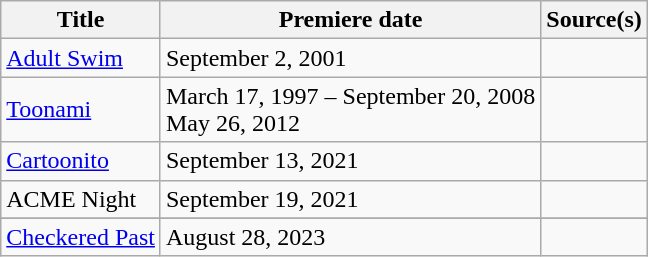<table class="wikitable sortable">
<tr>
<th>Title</th>
<th>Premiere date</th>
<th>Source(s)</th>
</tr>
<tr>
<td><a href='#'>Adult Swim</a></td>
<td>September 2, 2001</td>
<td></td>
</tr>
<tr>
<td><a href='#'>Toonami</a></td>
<td>March 17, 1997 – September 20, 2008<br>May 26, 2012</td>
<td></td>
</tr>
<tr>
<td><a href='#'>Cartoonito</a></td>
<td>September 13, 2021</td>
<td></td>
</tr>
<tr>
<td>ACME Night</td>
<td>September 19, 2021</td>
<td></td>
</tr>
<tr>
</tr>
<tr>
<td><a href='#'>Checkered Past</a></td>
<td>August 28, 2023</td>
<td></td>
</tr>
</table>
